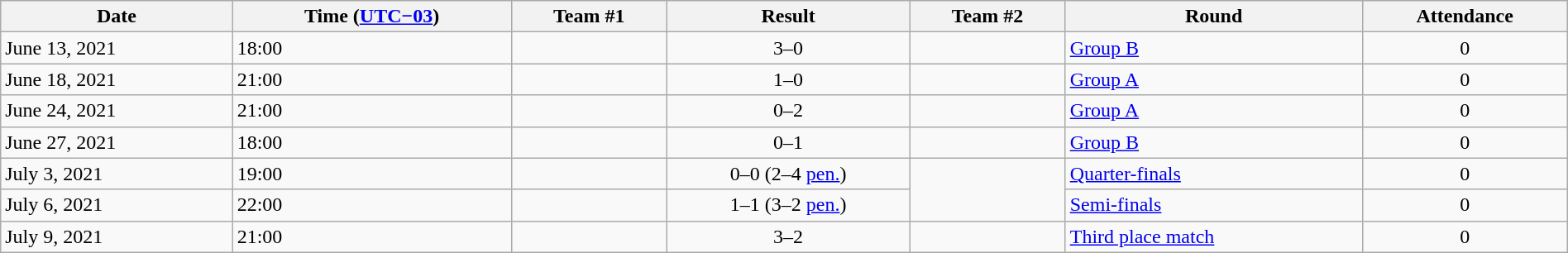<table class="wikitable"  style="text-align:left; width:100%;">
<tr>
<th>Date</th>
<th>Time (<a href='#'>UTC−03</a>)</th>
<th>Team #1</th>
<th>Result</th>
<th>Team #2</th>
<th>Round</th>
<th>Attendance</th>
</tr>
<tr>
<td>June 13, 2021</td>
<td>18:00</td>
<td></td>
<td style="text-align:center;">3–0</td>
<td></td>
<td><a href='#'>Group B</a></td>
<td style="text-align:center;">0</td>
</tr>
<tr>
<td>June 18, 2021</td>
<td>21:00</td>
<td></td>
<td style="text-align:center;">1–0</td>
<td></td>
<td><a href='#'>Group A</a></td>
<td style="text-align:center;">0</td>
</tr>
<tr>
<td>June 24, 2021</td>
<td>21:00</td>
<td></td>
<td style="text-align:center;">0–2</td>
<td></td>
<td><a href='#'>Group A</a></td>
<td style="text-align:center;">0</td>
</tr>
<tr>
<td>June 27, 2021</td>
<td>18:00</td>
<td></td>
<td style="text-align:center;">0–1</td>
<td></td>
<td><a href='#'>Group B</a></td>
<td style="text-align:center;">0</td>
</tr>
<tr>
<td>July 3, 2021</td>
<td>19:00</td>
<td></td>
<td style="text-align:center;">0–0 (2–4 <a href='#'>pen.</a>)</td>
<td rowspan="2"></td>
<td><a href='#'>Quarter-finals</a></td>
<td style="text-align:center;">0</td>
</tr>
<tr>
<td>July 6, 2021</td>
<td>22:00</td>
<td></td>
<td style="text-align:center;">1–1 (3–2 <a href='#'>pen.</a>)</td>
<td><a href='#'>Semi-finals</a></td>
<td style="text-align:center;">0</td>
</tr>
<tr>
<td>July 9, 2021</td>
<td>21:00</td>
<td></td>
<td style="text-align:center;">3–2</td>
<td></td>
<td><a href='#'>Third place match</a></td>
<td style="text-align:center;">0</td>
</tr>
</table>
